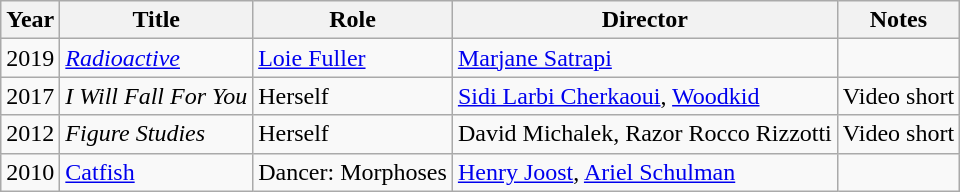<table class="wikitable">
<tr>
<th>Year</th>
<th>Title</th>
<th>Role</th>
<th>Director</th>
<th>Notes</th>
</tr>
<tr>
<td>2019</td>
<td><em><a href='#'>Radioactive</a></em></td>
<td><a href='#'>Loie Fuller</a></td>
<td><a href='#'>Marjane Satrapi</a></td>
<td></td>
</tr>
<tr>
<td>2017</td>
<td><em>I Will Fall For You</em></td>
<td>Herself</td>
<td><a href='#'>Sidi Larbi Cherkaoui</a>, <a href='#'>Woodkid</a></td>
<td>Video short</td>
</tr>
<tr>
<td>2012</td>
<td><em>Figure Studies</em></td>
<td>Herself</td>
<td>David Michalek, Razor Rocco Rizzotti</td>
<td>Video short</td>
</tr>
<tr>
<td>2010</td>
<td><a href='#'>Catfish</a></td>
<td>Dancer: Morphoses</td>
<td><a href='#'>Henry Joost</a>, <a href='#'>Ariel Schulman</a></td>
<td></td>
</tr>
</table>
